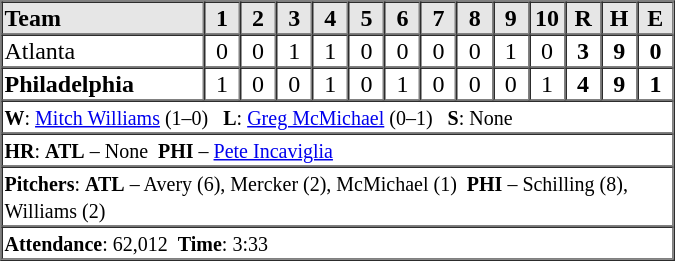<table border=1 cellspacing=0 width=450 style="margin-left:3em;">
<tr style="text-align:center; background-color:#e6e6e6;">
<th align=left width=28%>Team</th>
<th width=5%>1</th>
<th width=5%>2</th>
<th width=5%>3</th>
<th width=5%>4</th>
<th width=5%>5</th>
<th width=5%>6</th>
<th width=5%>7</th>
<th width=5%>8</th>
<th width=5%>9</th>
<th width=5%>10</th>
<th width=5%>R</th>
<th width=5%>H</th>
<th width=5%>E</th>
</tr>
<tr style="text-align:center;">
<td align=left>Atlanta</td>
<td>0</td>
<td>0</td>
<td>1</td>
<td>1</td>
<td>0</td>
<td>0</td>
<td>0</td>
<td>0</td>
<td>1</td>
<td>0</td>
<td><strong>3</strong></td>
<td><strong>9</strong></td>
<td><strong>0</strong></td>
</tr>
<tr style="text-align:center;">
<td align=left><strong>Philadelphia</strong></td>
<td>1</td>
<td>0</td>
<td>0</td>
<td>1</td>
<td>0</td>
<td>1</td>
<td>0</td>
<td>0</td>
<td>0</td>
<td>1</td>
<td><strong>4</strong></td>
<td><strong>9</strong></td>
<td><strong>1</strong></td>
</tr>
<tr style="text-align:left;">
<td colspan=15><small><strong>W</strong>: <a href='#'>Mitch Williams</a> (1–0)   <strong>L</strong>: <a href='#'>Greg McMichael</a> (0–1)   <strong>S</strong>: None</small></td>
</tr>
<tr style="text-align:left;">
<td colspan=15><small><strong>HR</strong>: <strong>ATL</strong> – None  <strong>PHI</strong> – <a href='#'>Pete Incaviglia</a></small></td>
</tr>
<tr style="text-align:left;">
<td colspan=15><small><strong>Pitchers</strong>: <strong>ATL</strong> – Avery (6), Mercker (2), McMichael (1)  <strong>PHI</strong> – Schilling (8), Williams (2)</small></td>
</tr>
<tr style="text-align:left;">
<td colspan=15><small><strong>Attendance</strong>: 62,012  <strong>Time</strong>: 3:33</small></td>
</tr>
</table>
